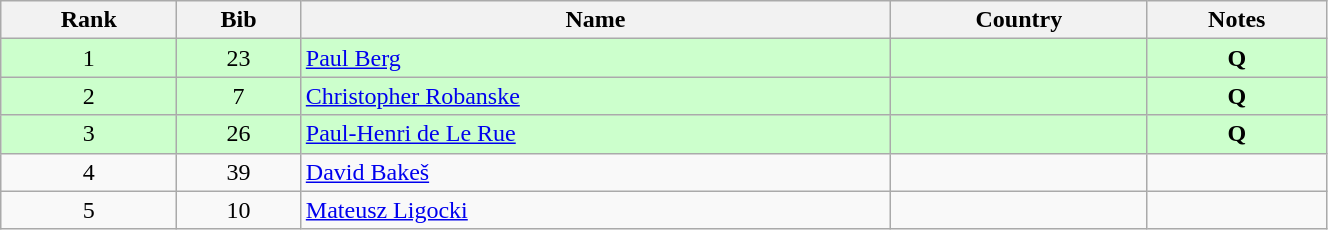<table class="wikitable" style="text-align:center;" width=70%>
<tr>
<th>Rank</th>
<th>Bib</th>
<th>Name</th>
<th>Country</th>
<th>Notes</th>
</tr>
<tr bgcolor=ccffcc>
<td>1</td>
<td>23</td>
<td align=left><a href='#'>Paul Berg</a></td>
<td align=left></td>
<td><strong>Q</strong></td>
</tr>
<tr bgcolor=ccffcc>
<td>2</td>
<td>7</td>
<td align=left><a href='#'>Christopher Robanske</a></td>
<td align=left></td>
<td><strong>Q</strong></td>
</tr>
<tr bgcolor=ccffcc>
<td>3</td>
<td>26</td>
<td align=left><a href='#'>Paul-Henri de Le Rue</a></td>
<td align=left></td>
<td><strong>Q</strong></td>
</tr>
<tr>
<td>4</td>
<td>39</td>
<td align=left><a href='#'>David Bakeš</a></td>
<td align=left></td>
<td></td>
</tr>
<tr>
<td>5</td>
<td>10</td>
<td align=left><a href='#'>Mateusz Ligocki</a></td>
<td align=left></td>
<td></td>
</tr>
</table>
